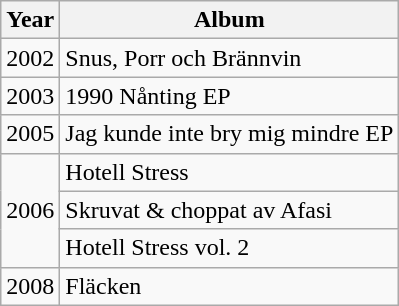<table class="wikitable">
<tr>
<th>Year</th>
<th>Album</th>
</tr>
<tr>
<td>2002</td>
<td>Snus, Porr och Brännvin</td>
</tr>
<tr>
<td>2003</td>
<td>1990 Nånting EP</td>
</tr>
<tr>
<td>2005</td>
<td>Jag kunde inte bry mig mindre EP</td>
</tr>
<tr>
<td rowspan= "3">2006</td>
<td>Hotell Stress</td>
</tr>
<tr>
<td>Skruvat & choppat av Afasi</td>
</tr>
<tr>
<td>Hotell Stress vol. 2</td>
</tr>
<tr>
<td>2008</td>
<td>Fläcken</td>
</tr>
</table>
